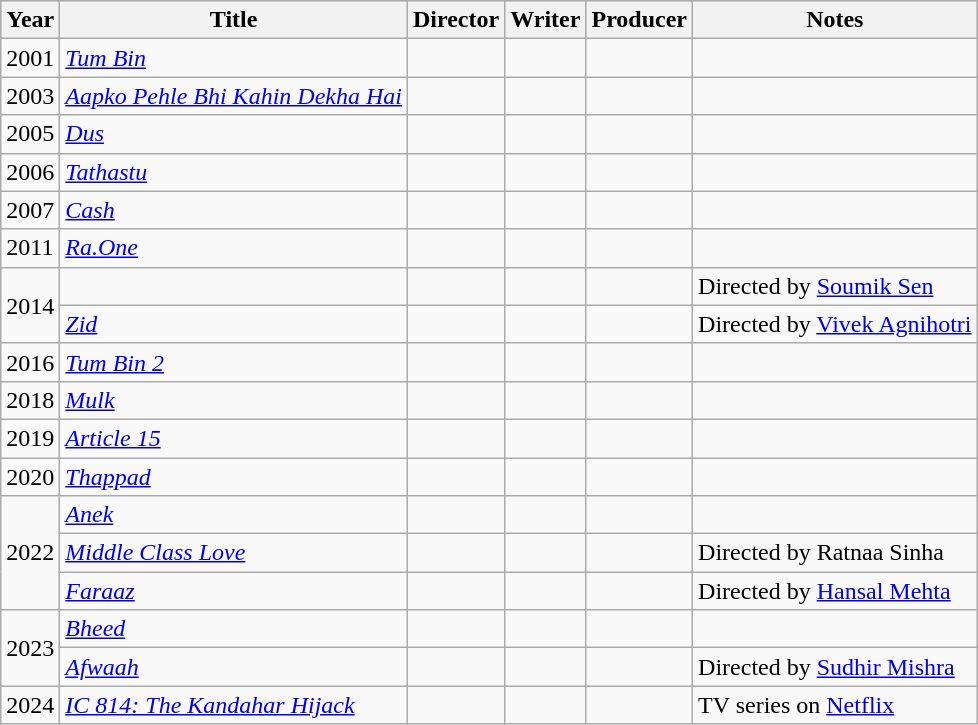<table class="wikitable sortable plainrowheaders" >
<tr style="background:#ccc; text-align:center;">
<th scope="col">Year</th>
<th scope="col">Title</th>
<th scope="col">Director</th>
<th scope="col">Writer</th>
<th scope="col">Producer</th>
<th class="unsortable" scope="col">Notes</th>
</tr>
<tr>
<td>2001</td>
<td><em><a href='#'>Tum Bin</a></em></td>
<td></td>
<td></td>
<td></td>
<td></td>
</tr>
<tr>
<td>2003</td>
<td><em><a href='#'>Aapko Pehle Bhi Kahin Dekha Hai</a></em></td>
<td></td>
<td></td>
<td></td>
<td></td>
</tr>
<tr>
<td>2005</td>
<td><em><a href='#'>Dus</a></em></td>
<td></td>
<td></td>
<td></td>
<td></td>
</tr>
<tr>
<td>2006</td>
<td><em><a href='#'>Tathastu</a></em></td>
<td></td>
<td></td>
<td></td>
<td></td>
</tr>
<tr>
<td>2007</td>
<td><em><a href='#'>Cash</a></em></td>
<td></td>
<td></td>
<td></td>
<td></td>
</tr>
<tr>
<td>2011</td>
<td><em><a href='#'>Ra.One</a></em></td>
<td></td>
<td></td>
<td></td>
<td></td>
</tr>
<tr>
<td rowspan=2>2014</td>
<td></td>
<td></td>
<td></td>
<td></td>
<td>Directed by <a href='#'>Soumik Sen</a></td>
</tr>
<tr>
<td><em><a href='#'>Zid</a></em></td>
<td></td>
<td></td>
<td></td>
<td>Directed by <a href='#'>Vivek Agnihotri</a></td>
</tr>
<tr>
<td>2016</td>
<td><em><a href='#'>Tum Bin 2</a></em></td>
<td></td>
<td></td>
<td></td>
<td></td>
</tr>
<tr>
<td>2018</td>
<td><em><a href='#'>Mulk</a></em></td>
<td></td>
<td></td>
<td></td>
<td></td>
</tr>
<tr>
<td>2019</td>
<td><em><a href='#'>Article 15</a></em></td>
<td></td>
<td></td>
<td></td>
<td></td>
</tr>
<tr>
<td>2020</td>
<td><em><a href='#'>Thappad</a></em></td>
<td></td>
<td></td>
<td></td>
<td></td>
</tr>
<tr>
<td rowspan=3>2022</td>
<td><em><a href='#'>Anek</a></em></td>
<td></td>
<td></td>
<td></td>
<td></td>
</tr>
<tr>
<td><em><a href='#'>Middle Class Love</a></em></td>
<td></td>
<td></td>
<td></td>
<td>Directed by Ratnaa Sinha</td>
</tr>
<tr>
<td><em><a href='#'>Faraaz</a></em></td>
<td></td>
<td></td>
<td></td>
<td>Directed by <a href='#'>Hansal Mehta</a></td>
</tr>
<tr>
<td rowspan=2>2023</td>
<td><em><a href='#'>Bheed</a></em></td>
<td></td>
<td></td>
<td></td>
<td></td>
</tr>
<tr>
<td><em><a href='#'>Afwaah</a></em></td>
<td></td>
<td></td>
<td></td>
<td>Directed by <a href='#'>Sudhir Mishra</a></td>
</tr>
<tr>
<td>2024</td>
<td><em><a href='#'>IC 814: The Kandahar Hijack</a></em></td>
<td></td>
<td></td>
<td></td>
<td>TV series on <a href='#'>Netflix</a></td>
</tr>
</table>
